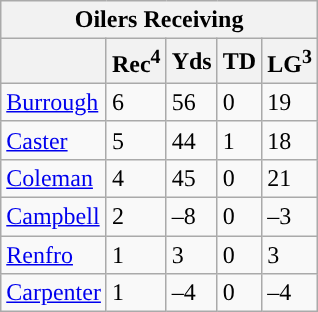<table class="wikitable">
<tr>
<th colspan="5">Oilers Receiving</th>
</tr>
<tr>
<th></th>
<th>Rec<sup>4</sup></th>
<th>Yds</th>
<th>TD</th>
<th>LG<sup>3</sup></th>
</tr>
<tr>
<td><a href='#'>Burrough</a></td>
<td>6</td>
<td>56</td>
<td>0</td>
<td>19</td>
</tr>
<tr>
<td><a href='#'>Caster</a></td>
<td>5</td>
<td>44</td>
<td>1</td>
<td>18</td>
</tr>
<tr>
<td><a href='#'>Coleman</a></td>
<td>4</td>
<td>45</td>
<td>0</td>
<td>21</td>
</tr>
<tr>
<td><a href='#'>Campbell</a></td>
<td>2</td>
<td>–8</td>
<td>0</td>
<td>–3</td>
</tr>
<tr>
<td><a href='#'>Renfro</a></td>
<td>1</td>
<td>3</td>
<td>0</td>
<td>3</td>
</tr>
<tr>
<td><a href='#'>Carpenter</a></td>
<td>1</td>
<td>–4</td>
<td>0</td>
<td>–4</td>
</tr>
</table>
